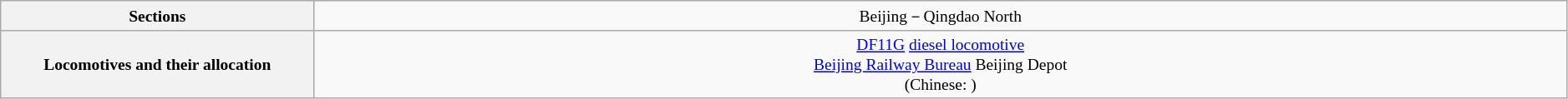<table class="wikitable" style="text-align: center; font-size: small;">
<tr>
<th>Sections</th>
<td>Beijing－Qingdao North</td>
</tr>
<tr>
<th style="width: 10%;">Locomotives and their allocation</th>
<td style="width: 40%;"><a href='#'>DF11G</a> <a href='#'>diesel locomotive</a><br><a href='#'>Beijing Railway Bureau</a> Beijing Depot<br>(Chinese: )</td>
</tr>
</table>
